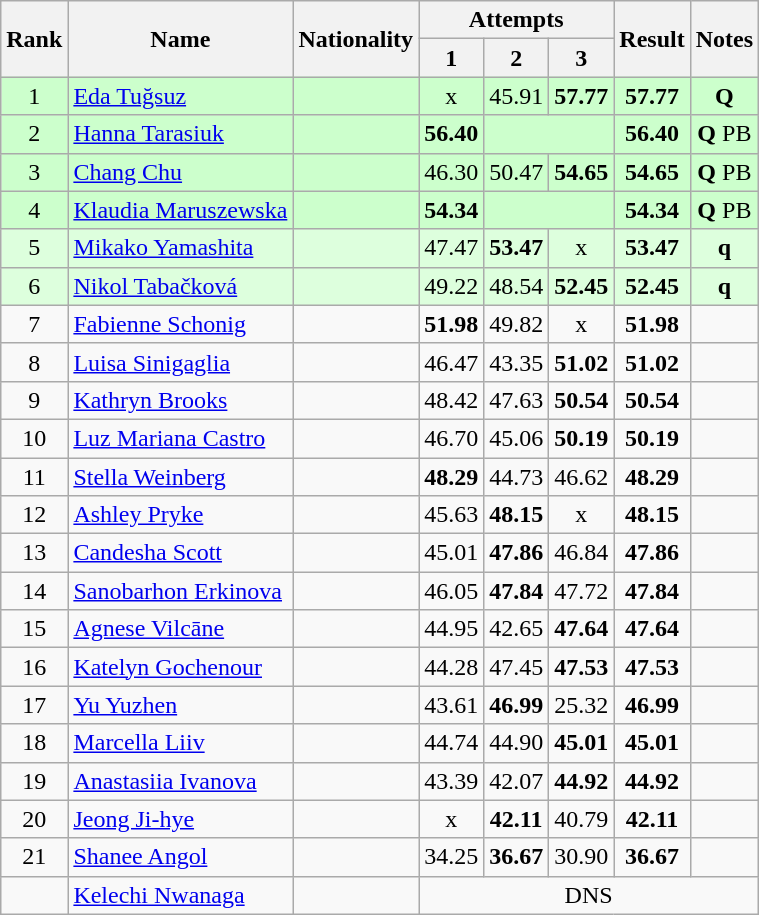<table class="wikitable sortable" style="text-align:center">
<tr>
<th rowspan=2>Rank</th>
<th rowspan=2>Name</th>
<th rowspan=2>Nationality</th>
<th colspan=3>Attempts</th>
<th rowspan=2>Result</th>
<th rowspan=2>Notes</th>
</tr>
<tr>
<th>1</th>
<th>2</th>
<th>3</th>
</tr>
<tr bgcolor=ccffcc>
<td>1</td>
<td align=left><a href='#'>Eda Tuğsuz</a></td>
<td align=left></td>
<td>x</td>
<td>45.91</td>
<td><strong>57.77</strong></td>
<td><strong>57.77</strong></td>
<td><strong>Q</strong></td>
</tr>
<tr bgcolor=ccffcc>
<td>2</td>
<td align=left><a href='#'>Hanna Tarasiuk</a></td>
<td align=left></td>
<td><strong>56.40</strong></td>
<td colspan=2></td>
<td><strong>56.40</strong></td>
<td><strong>Q</strong> PB</td>
</tr>
<tr bgcolor=ccffcc>
<td>3</td>
<td align=left><a href='#'>Chang Chu</a></td>
<td align=left></td>
<td>46.30</td>
<td>50.47</td>
<td><strong>54.65</strong></td>
<td><strong>54.65</strong></td>
<td><strong>Q</strong> PB</td>
</tr>
<tr bgcolor=ccffcc>
<td>4</td>
<td align=left><a href='#'>Klaudia Maruszewska</a></td>
<td align=left></td>
<td><strong>54.34</strong></td>
<td colspan=2></td>
<td><strong>54.34</strong></td>
<td><strong>Q</strong> PB</td>
</tr>
<tr bgcolor=ddffdd>
<td>5</td>
<td align=left><a href='#'>Mikako Yamashita</a></td>
<td align=left></td>
<td>47.47</td>
<td><strong>53.47</strong></td>
<td>x</td>
<td><strong>53.47</strong></td>
<td><strong>q</strong></td>
</tr>
<tr bgcolor=ddffdd>
<td>6</td>
<td align=left><a href='#'>Nikol Tabačková</a></td>
<td align=left></td>
<td>49.22</td>
<td>48.54</td>
<td><strong>52.45</strong></td>
<td><strong>52.45</strong></td>
<td><strong>q</strong></td>
</tr>
<tr>
<td>7</td>
<td align=left><a href='#'>Fabienne Schonig</a></td>
<td align=left></td>
<td><strong>51.98</strong></td>
<td>49.82</td>
<td>x</td>
<td><strong>51.98</strong></td>
<td></td>
</tr>
<tr>
<td>8</td>
<td align=left><a href='#'>Luisa Sinigaglia</a></td>
<td align=left></td>
<td>46.47</td>
<td>43.35</td>
<td><strong>51.02</strong></td>
<td><strong>51.02</strong></td>
<td></td>
</tr>
<tr>
<td>9</td>
<td align=left><a href='#'>Kathryn Brooks</a></td>
<td align=left></td>
<td>48.42</td>
<td>47.63</td>
<td><strong>50.54</strong></td>
<td><strong>50.54</strong></td>
<td></td>
</tr>
<tr>
<td>10</td>
<td align=left><a href='#'>Luz Mariana Castro</a></td>
<td align=left></td>
<td>46.70</td>
<td>45.06</td>
<td><strong>50.19</strong></td>
<td><strong>50.19</strong></td>
<td></td>
</tr>
<tr>
<td>11</td>
<td align=left><a href='#'>Stella Weinberg</a></td>
<td align=left></td>
<td><strong>48.29</strong></td>
<td>44.73</td>
<td>46.62</td>
<td><strong>48.29</strong></td>
<td></td>
</tr>
<tr>
<td>12</td>
<td align=left><a href='#'>Ashley Pryke</a></td>
<td align=left></td>
<td>45.63</td>
<td><strong>48.15</strong></td>
<td>x</td>
<td><strong>48.15</strong></td>
<td></td>
</tr>
<tr>
<td>13</td>
<td align=left><a href='#'>Candesha Scott</a></td>
<td align=left></td>
<td>45.01</td>
<td><strong>47.86</strong></td>
<td>46.84</td>
<td><strong>47.86</strong></td>
<td></td>
</tr>
<tr>
<td>14</td>
<td align=left><a href='#'>Sanobarhon Erkinova</a></td>
<td align=left></td>
<td>46.05</td>
<td><strong>47.84</strong></td>
<td>47.72</td>
<td><strong>47.84</strong></td>
<td></td>
</tr>
<tr>
<td>15</td>
<td align=left><a href='#'>Agnese Vilcāne</a></td>
<td align=left></td>
<td>44.95</td>
<td>42.65</td>
<td><strong>47.64</strong></td>
<td><strong>47.64</strong></td>
<td></td>
</tr>
<tr>
<td>16</td>
<td align=left><a href='#'>Katelyn Gochenour</a></td>
<td align=left></td>
<td>44.28</td>
<td>47.45</td>
<td><strong>47.53</strong></td>
<td><strong>47.53</strong></td>
<td></td>
</tr>
<tr>
<td>17</td>
<td align=left><a href='#'>Yu Yuzhen</a></td>
<td align=left></td>
<td>43.61</td>
<td><strong>46.99</strong></td>
<td>25.32</td>
<td><strong>46.99</strong></td>
<td></td>
</tr>
<tr>
<td>18</td>
<td align=left><a href='#'>Marcella Liiv</a></td>
<td align=left></td>
<td>44.74</td>
<td>44.90</td>
<td><strong>45.01</strong></td>
<td><strong>45.01</strong></td>
<td></td>
</tr>
<tr>
<td>19</td>
<td align=left><a href='#'>Anastasiia Ivanova</a></td>
<td align=left></td>
<td>43.39</td>
<td>42.07</td>
<td><strong>44.92</strong></td>
<td><strong>44.92</strong></td>
<td></td>
</tr>
<tr>
<td>20</td>
<td align=left><a href='#'>Jeong Ji-hye</a></td>
<td align=left></td>
<td>x</td>
<td><strong>42.11</strong></td>
<td>40.79</td>
<td><strong>42.11</strong></td>
<td></td>
</tr>
<tr>
<td>21</td>
<td align=left><a href='#'>Shanee Angol</a></td>
<td align=left></td>
<td>34.25</td>
<td><strong>36.67</strong></td>
<td>30.90</td>
<td><strong>36.67</strong></td>
<td></td>
</tr>
<tr>
<td></td>
<td align=left><a href='#'>Kelechi Nwanaga</a></td>
<td align=left></td>
<td colspan=5>DNS</td>
</tr>
</table>
